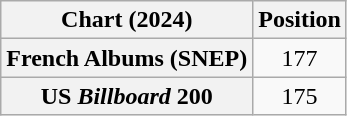<table class="wikitable sortable plainrowheaders" style="text-align:center">
<tr>
<th scope="col">Chart (2024)</th>
<th scope="col">Position</th>
</tr>
<tr>
<th scope="row">French Albums (SNEP)</th>
<td>177</td>
</tr>
<tr>
<th scope="row">US <em>Billboard</em> 200</th>
<td>175</td>
</tr>
</table>
